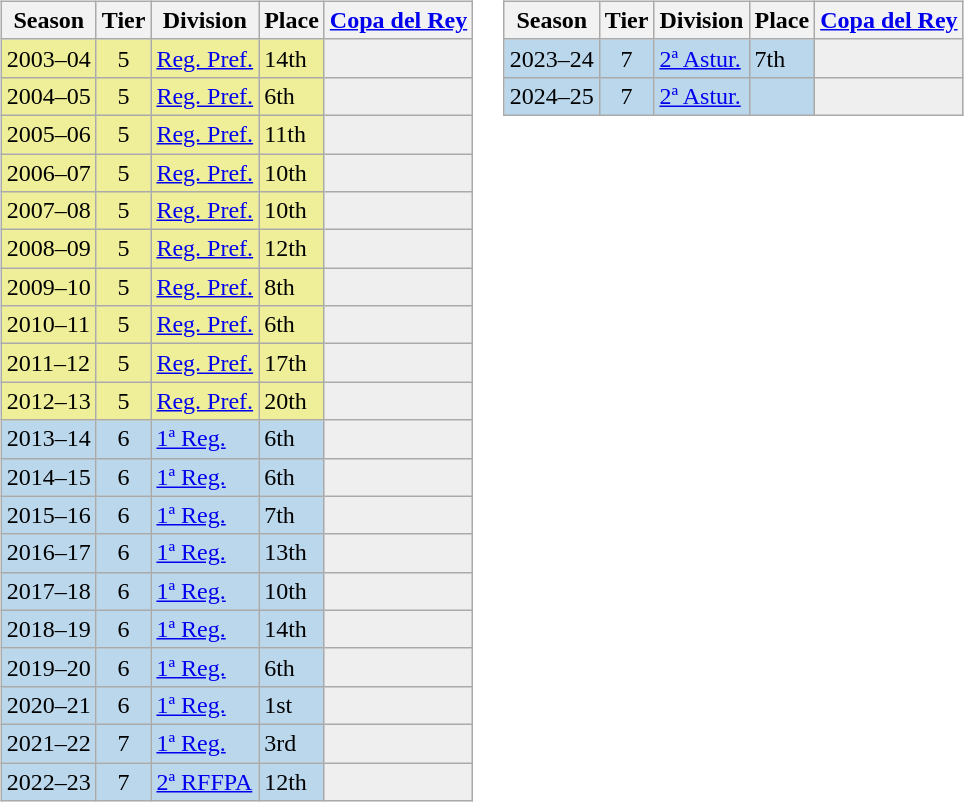<table>
<tr>
<td valign="top" width=0%><br><table class="wikitable">
<tr style="background:#f0f6fa;">
<th>Season</th>
<th>Tier</th>
<th>Division</th>
<th>Place</th>
<th><a href='#'>Copa del Rey</a></th>
</tr>
<tr>
<td style="background:#EFEF99;">2003–04</td>
<td style="background:#EFEF99;" align=center>5</td>
<td style="background:#EFEF99;"><a href='#'>Reg. Pref.</a></td>
<td style="background:#EFEF99;">14th</td>
<th style="background:#EFEFEF;"></th>
</tr>
<tr>
<td style="background:#EFEF99;">2004–05</td>
<td style="background:#EFEF99;" align=center>5</td>
<td style="background:#EFEF99;"><a href='#'>Reg. Pref.</a></td>
<td style="background:#EFEF99;">6th</td>
<th style="background:#EFEFEF;"></th>
</tr>
<tr>
<td style="background:#EFEF99;">2005–06</td>
<td style="background:#EFEF99;" align=center>5</td>
<td style="background:#EFEF99;"><a href='#'>Reg. Pref.</a></td>
<td style="background:#EFEF99;">11th</td>
<th style="background:#EFEFEF;"></th>
</tr>
<tr>
<td style="background:#EFEF99;">2006–07</td>
<td style="background:#EFEF99;" align=center>5</td>
<td style="background:#EFEF99;"><a href='#'>Reg. Pref.</a></td>
<td style="background:#EFEF99;">10th</td>
<th style="background:#EFEFEF;"></th>
</tr>
<tr>
<td style="background:#EFEF99;">2007–08</td>
<td style="background:#EFEF99;" align=center>5</td>
<td style="background:#EFEF99;"><a href='#'>Reg. Pref.</a></td>
<td style="background:#EFEF99;">10th</td>
<th style="background:#EFEFEF;"></th>
</tr>
<tr>
<td style="background:#EFEF99;">2008–09</td>
<td style="background:#EFEF99;" align=center>5</td>
<td style="background:#EFEF99;"><a href='#'>Reg. Pref.</a></td>
<td style="background:#EFEF99;">12th</td>
<th style="background:#EFEFEF;"></th>
</tr>
<tr>
<td style="background:#EFEF99;">2009–10</td>
<td style="background:#EFEF99;" align=center>5</td>
<td style="background:#EFEF99;"><a href='#'>Reg. Pref.</a></td>
<td style="background:#EFEF99;">8th</td>
<th style="background:#EFEFEF;"></th>
</tr>
<tr>
<td style="background:#EFEF99;">2010–11</td>
<td style="background:#EFEF99;" align=center>5</td>
<td style="background:#EFEF99;"><a href='#'>Reg. Pref.</a></td>
<td style="background:#EFEF99;">6th</td>
<th style="background:#EFEFEF;"></th>
</tr>
<tr>
<td style="background:#EFEF99;">2011–12</td>
<td style="background:#EFEF99;" align=center>5</td>
<td style="background:#EFEF99;"><a href='#'>Reg. Pref.</a></td>
<td style="background:#EFEF99;">17th</td>
<th style="background:#EFEFEF;"></th>
</tr>
<tr>
<td style="background:#EFEF99;">2012–13</td>
<td style="background:#EFEF99;" align=center>5</td>
<td style="background:#EFEF99;"><a href='#'>Reg. Pref.</a></td>
<td style="background:#EFEF99;">20th</td>
<th style="background:#EFEFEF;"></th>
</tr>
<tr>
<td style="background:#BBD7EC;">2013–14</td>
<td style="background:#BBD7EC;" align=center>6</td>
<td style="background:#BBD7EC;"><a href='#'>1ª Reg.</a></td>
<td style="background:#BBD7EC;">6th</td>
<th style="background:#EFEFEF;"></th>
</tr>
<tr>
<td style="background:#BBD7EC;">2014–15</td>
<td style="background:#BBD7EC;" align=center>6</td>
<td style="background:#BBD7EC;"><a href='#'>1ª Reg.</a></td>
<td style="background:#BBD7EC;">6th</td>
<th style="background:#EFEFEF;"></th>
</tr>
<tr>
<td style="background:#BBD7EC;">2015–16</td>
<td style="background:#BBD7EC;" align=center>6</td>
<td style="background:#BBD7EC;"><a href='#'>1ª Reg.</a></td>
<td style="background:#BBD7EC;">7th</td>
<th style="background:#EFEFEF;"></th>
</tr>
<tr>
<td style="background:#BBD7EC;">2016–17</td>
<td style="background:#BBD7EC;" align=center>6</td>
<td style="background:#BBD7EC;"><a href='#'>1ª Reg.</a></td>
<td style="background:#BBD7EC;">13th</td>
<th style="background:#EFEFEF;"></th>
</tr>
<tr>
<td style="background:#BBD7EC;">2017–18</td>
<td style="background:#BBD7EC;" align=center>6</td>
<td style="background:#BBD7EC;"><a href='#'>1ª Reg.</a></td>
<td style="background:#BBD7EC;">10th</td>
<th style="background:#EFEFEF;"></th>
</tr>
<tr>
<td style="background:#BBD7EC;">2018–19</td>
<td style="background:#BBD7EC;" align=center>6</td>
<td style="background:#BBD7EC;"><a href='#'>1ª Reg.</a></td>
<td style="background:#BBD7EC;">14th</td>
<th style="background:#EFEFEF;"></th>
</tr>
<tr>
<td style="background:#BBD7EC;">2019–20</td>
<td style="background:#BBD7EC;" align=center>6</td>
<td style="background:#BBD7EC;"><a href='#'>1ª Reg.</a></td>
<td style="background:#BBD7EC;">6th</td>
<th style="background:#EFEFEF;"></th>
</tr>
<tr>
<td style="background:#BBD7EC;">2020–21</td>
<td style="background:#BBD7EC;" align=center>6</td>
<td style="background:#BBD7EC;"><a href='#'>1ª Reg.</a></td>
<td style="background:#BBD7EC;">1st</td>
<th style="background:#EFEFEF;"></th>
</tr>
<tr>
<td style="background:#BBD7EC;">2021–22</td>
<td style="background:#BBD7EC;" align=center>7</td>
<td style="background:#BBD7EC;"><a href='#'>1ª Reg.</a></td>
<td style="background:#BBD7EC;">3rd</td>
<th style="background:#EFEFEF;"></th>
</tr>
<tr>
<td style="background:#BBD7EC;">2022–23</td>
<td style="background:#BBD7EC;" align=center>7</td>
<td style="background:#BBD7EC;"><a href='#'>2ª RFFPA</a></td>
<td style="background:#BBD7EC;">12th</td>
<th style="background:#EFEFEF;"></th>
</tr>
</table>
</td>
<td valign="top" width=0%><br><table class="wikitable">
<tr style="background:#f0f6fa;">
<th>Season</th>
<th>Tier</th>
<th>Division</th>
<th>Place</th>
<th><a href='#'>Copa del Rey</a></th>
</tr>
<tr>
<td style="background:#BBD7EC;">2023–24</td>
<td style="background:#BBD7EC;" align=center>7</td>
<td style="background:#BBD7EC;"><a href='#'>2ª Astur.</a></td>
<td style="background:#BBD7EC;">7th</td>
<th style="background:#EFEFEF;"></th>
</tr>
<tr>
<td style="background:#BBD7EC;">2024–25</td>
<td style="background:#BBD7EC;" align=center>7</td>
<td style="background:#BBD7EC;"><a href='#'>2ª Astur.</a></td>
<td style="background:#BBD7EC;"></td>
<th style="background:#EFEFEF;"></th>
</tr>
</table>
</td>
</tr>
</table>
